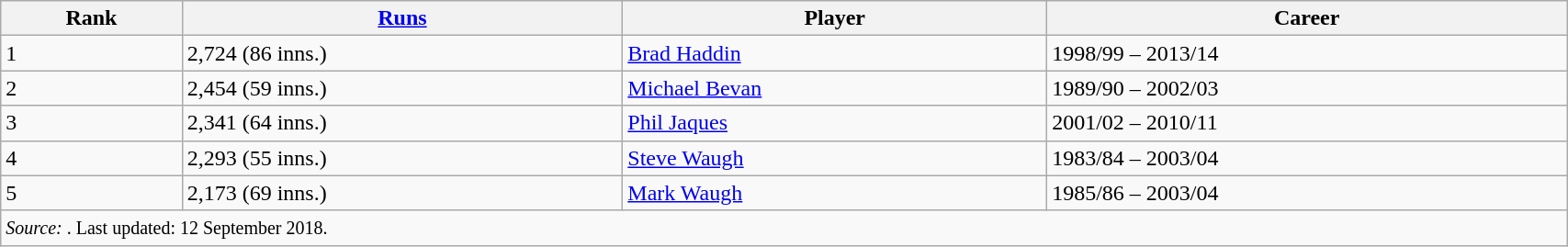<table class="wikitable" style="width:90%;">
<tr>
<th>Rank</th>
<th><a href='#'>Runs</a></th>
<th>Player</th>
<th>Career</th>
</tr>
<tr>
<td>1</td>
<td>2,724 (86 inns.)</td>
<td><a href='#'>Brad Haddin</a></td>
<td>1998/99 – 2013/14</td>
</tr>
<tr>
<td>2</td>
<td>2,454 (59 inns.)</td>
<td><a href='#'>Michael Bevan</a></td>
<td>1989/90 – 2002/03</td>
</tr>
<tr>
<td>3</td>
<td>2,341 (64 inns.)</td>
<td><a href='#'>Phil Jaques</a></td>
<td>2001/02 – 2010/11</td>
</tr>
<tr>
<td>4</td>
<td>2,293 (55 inns.)</td>
<td><a href='#'>Steve Waugh</a></td>
<td>1983/84 – 2003/04</td>
</tr>
<tr>
<td>5</td>
<td>2,173 (69 inns.)</td>
<td><a href='#'>Mark Waugh</a></td>
<td>1985/86 – 2003/04</td>
</tr>
<tr>
<td colspan=4><small><em>Source: </em>. Last updated: 12 September 2018.</small></td>
</tr>
</table>
